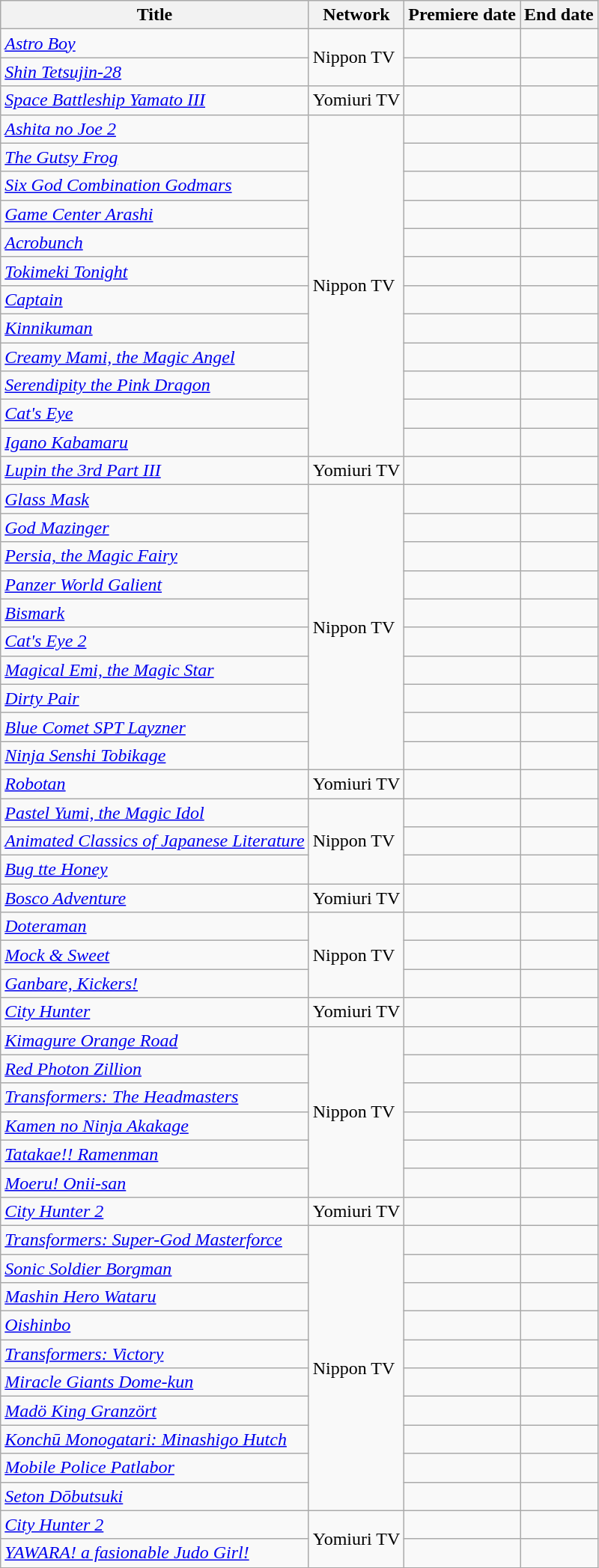<table class="wikitable sortable">
<tr>
<th>Title</th>
<th>Network</th>
<th>Premiere date</th>
<th>End date</th>
</tr>
<tr>
<td><em><a href='#'>Astro Boy</a></em></td>
<td rowspan="2">Nippon TV</td>
<td></td>
<td></td>
</tr>
<tr>
<td><em><a href='#'>Shin Tetsujin-28</a></em></td>
<td></td>
<td></td>
</tr>
<tr>
<td><em><a href='#'>Space Battleship Yamato III</a></em></td>
<td>Yomiuri TV</td>
<td></td>
<td></td>
</tr>
<tr>
<td><em><a href='#'>Ashita no Joe 2</a></em></td>
<td rowspan="12">Nippon TV</td>
<td></td>
<td></td>
</tr>
<tr>
<td><em><a href='#'>The Gutsy Frog</a></em></td>
<td></td>
<td></td>
</tr>
<tr>
<td><em><a href='#'>Six God Combination Godmars</a></em></td>
<td></td>
<td></td>
</tr>
<tr>
<td><em><a href='#'>Game Center Arashi</a></em></td>
<td></td>
<td></td>
</tr>
<tr>
<td><em><a href='#'>Acrobunch</a></em></td>
<td></td>
<td></td>
</tr>
<tr>
<td><em><a href='#'>Tokimeki Tonight</a></em></td>
<td></td>
<td></td>
</tr>
<tr>
<td><em><a href='#'>Captain</a></em></td>
<td></td>
<td></td>
</tr>
<tr>
<td><em><a href='#'>Kinnikuman</a></em></td>
<td></td>
<td></td>
</tr>
<tr>
<td><em><a href='#'>Creamy Mami, the Magic Angel</a></em></td>
<td></td>
<td></td>
</tr>
<tr>
<td><em><a href='#'>Serendipity the Pink Dragon</a></em></td>
<td></td>
<td></td>
</tr>
<tr>
<td><em><a href='#'>Cat's Eye</a></em></td>
<td></td>
<td></td>
</tr>
<tr>
<td><em><a href='#'>Igano Kabamaru</a></em></td>
<td></td>
<td></td>
</tr>
<tr>
<td><em><a href='#'>Lupin the 3rd Part III</a></em></td>
<td>Yomiuri TV</td>
<td></td>
<td></td>
</tr>
<tr>
<td><em><a href='#'>Glass Mask</a></em></td>
<td rowspan="10">Nippon TV</td>
<td></td>
<td></td>
</tr>
<tr>
<td><em><a href='#'>God Mazinger</a></em></td>
<td></td>
<td></td>
</tr>
<tr>
<td><em><a href='#'>Persia, the Magic Fairy</a></em></td>
<td></td>
<td></td>
</tr>
<tr>
<td><em><a href='#'>Panzer World Galient</a></em></td>
<td></td>
<td></td>
</tr>
<tr>
<td><em><a href='#'>Bismark</a></em></td>
<td></td>
<td></td>
</tr>
<tr>
<td><em><a href='#'>Cat's Eye 2</a></em></td>
<td></td>
<td></td>
</tr>
<tr>
<td><em><a href='#'>Magical Emi, the Magic Star</a></em></td>
<td></td>
<td></td>
</tr>
<tr>
<td><em><a href='#'>Dirty Pair</a></em></td>
<td></td>
<td></td>
</tr>
<tr>
<td><em><a href='#'>Blue Comet SPT Layzner</a></em></td>
<td></td>
<td></td>
</tr>
<tr>
<td><em><a href='#'>Ninja Senshi Tobikage</a></em></td>
<td></td>
<td></td>
</tr>
<tr>
<td><em><a href='#'>Robotan</a></em></td>
<td>Yomiuri TV</td>
<td></td>
<td></td>
</tr>
<tr>
<td><em><a href='#'>Pastel Yumi, the Magic Idol</a></em></td>
<td rowspan="3">Nippon TV</td>
<td></td>
<td></td>
</tr>
<tr>
<td><em><a href='#'>Animated Classics of Japanese Literature</a></em></td>
<td></td>
<td></td>
</tr>
<tr>
<td><em><a href='#'>Bug tte Honey</a></em></td>
<td></td>
<td></td>
</tr>
<tr>
<td><em><a href='#'>Bosco Adventure</a></em></td>
<td>Yomiuri TV</td>
<td></td>
<td></td>
</tr>
<tr>
<td><em><a href='#'>Doteraman</a></em></td>
<td rowspan="3">Nippon TV</td>
<td></td>
<td></td>
</tr>
<tr>
<td><em><a href='#'>Mock & Sweet</a></em></td>
<td></td>
<td></td>
</tr>
<tr>
<td><em><a href='#'>Ganbare, Kickers!</a></em></td>
<td></td>
<td></td>
</tr>
<tr>
<td><em><a href='#'>City Hunter</a></em></td>
<td>Yomiuri TV</td>
<td></td>
<td></td>
</tr>
<tr>
<td><em><a href='#'>Kimagure Orange Road</a></em></td>
<td rowspan="6">Nippon TV</td>
<td></td>
<td></td>
</tr>
<tr>
<td><em><a href='#'>Red Photon Zillion</a></em></td>
<td></td>
<td></td>
</tr>
<tr>
<td><em><a href='#'>Transformers: The Headmasters</a></em></td>
<td></td>
<td></td>
</tr>
<tr>
<td><em><a href='#'>Kamen no Ninja Akakage</a></em></td>
<td></td>
<td></td>
</tr>
<tr>
<td><em><a href='#'>Tatakae!! Ramenman</a></em></td>
<td></td>
<td></td>
</tr>
<tr>
<td><em><a href='#'>Moeru! Onii-san</a></em></td>
<td></td>
<td></td>
</tr>
<tr>
<td><em><a href='#'>City Hunter 2</a></em></td>
<td>Yomiuri TV</td>
<td></td>
<td></td>
</tr>
<tr>
<td><em><a href='#'>Transformers: Super-God Masterforce</a></em></td>
<td rowspan="10">Nippon TV</td>
<td></td>
<td></td>
</tr>
<tr>
<td><em><a href='#'>Sonic Soldier Borgman</a></em></td>
<td></td>
<td></td>
</tr>
<tr>
<td><em><a href='#'>Mashin Hero Wataru</a></em></td>
<td></td>
<td></td>
</tr>
<tr>
<td><em><a href='#'>Oishinbo</a></em></td>
<td></td>
<td></td>
</tr>
<tr>
<td><em><a href='#'>Transformers: Victory</a></em></td>
<td></td>
<td></td>
</tr>
<tr>
<td><em><a href='#'>Miracle Giants Dome-kun</a></em></td>
<td></td>
<td></td>
</tr>
<tr>
<td><em><a href='#'>Madö King Granzört</a></em></td>
<td></td>
<td></td>
</tr>
<tr>
<td><em><a href='#'>Konchū Monogatari: Minashigo Hutch</a></em></td>
<td></td>
<td></td>
</tr>
<tr>
<td><em><a href='#'>Mobile Police Patlabor</a></em></td>
<td></td>
<td></td>
</tr>
<tr>
<td><em><a href='#'>Seton Dōbutsuki</a></em></td>
<td></td>
<td></td>
</tr>
<tr>
<td><em><a href='#'>City Hunter 2</a></em></td>
<td rowspan="2">Yomiuri TV</td>
<td></td>
<td></td>
</tr>
<tr>
<td><em><a href='#'>YAWARA! a fasionable Judo Girl!</a></em></td>
<td></td>
<td></td>
</tr>
</table>
